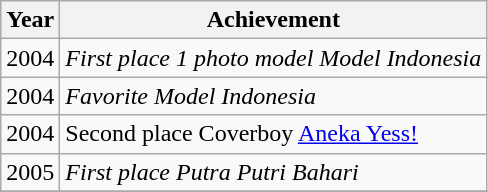<table class="wikitable sortable">
<tr>
<th>Year</th>
<th>Achievement</th>
</tr>
<tr>
<td>2004</td>
<td><em>First place 1 photo model Model Indonesia</em></td>
</tr>
<tr>
<td>2004</td>
<td><em>Favorite Model Indonesia</em></td>
</tr>
<tr>
<td>2004</td>
<td>Second place Coverboy <a href='#'>Aneka Yess!</a></td>
</tr>
<tr>
<td>2005</td>
<td><em>First place Putra Putri Bahari</em></td>
</tr>
<tr>
</tr>
</table>
